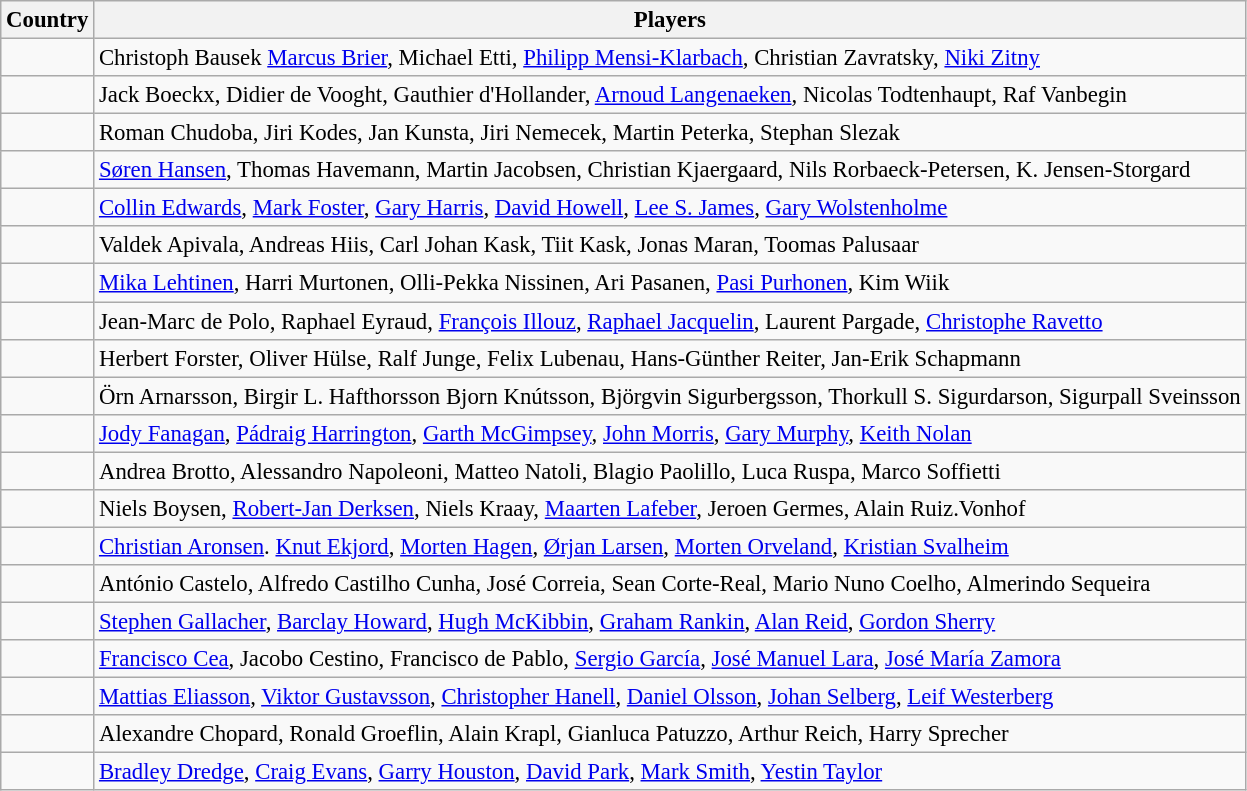<table class="wikitable" style="font-size:95%;">
<tr>
<th>Country</th>
<th>Players</th>
</tr>
<tr>
<td></td>
<td>Christoph Bausek <a href='#'>Marcus Brier</a>, Michael Etti, <a href='#'>Philipp Mensi-Klarbach</a>, Christian Zavratsky, <a href='#'>Niki Zitny</a></td>
</tr>
<tr>
<td></td>
<td>Jack Boeckx, Didier de Vooght, Gauthier d'Hollander, <a href='#'>Arnoud Langenaeken</a>, Nicolas Todtenhaupt, Raf Vanbegin</td>
</tr>
<tr>
<td></td>
<td>Roman Chudoba, Jiri Kodes, Jan Kunsta, Jiri Nemecek, Martin Peterka, Stephan Slezak</td>
</tr>
<tr>
<td></td>
<td><a href='#'>Søren Hansen</a>, Thomas Havemann, Martin Jacobsen, Christian Kjaergaard, Nils Rorbaeck-Petersen, K. Jensen-Storgard</td>
</tr>
<tr>
<td></td>
<td><a href='#'>Collin Edwards</a>, <a href='#'>Mark Foster</a>, <a href='#'>Gary Harris</a>, <a href='#'>David Howell</a>, <a href='#'>Lee S. James</a>, <a href='#'>Gary Wolstenholme</a></td>
</tr>
<tr>
<td></td>
<td>Valdek Apivala, Andreas Hiis, Carl Johan Kask, Tiit Kask, Jonas Maran, Toomas Palusaar</td>
</tr>
<tr>
<td></td>
<td><a href='#'>Mika Lehtinen</a>, Harri Murtonen, Olli-Pekka Nissinen, Ari Pasanen, <a href='#'>Pasi Purhonen</a>, Kim Wiik</td>
</tr>
<tr>
<td></td>
<td>Jean-Marc de Polo, Raphael Eyraud, <a href='#'>François Illouz</a>, <a href='#'>Raphael Jacquelin</a>, Laurent Pargade, <a href='#'>Christophe Ravetto</a></td>
</tr>
<tr>
<td></td>
<td>Herbert Forster, Oliver Hülse, Ralf Junge, Felix Lubenau, Hans-Günther Reiter, Jan-Erik Schapmann</td>
</tr>
<tr>
<td></td>
<td>Örn Arnarsson, Birgir L. Hafthorsson Bjorn Knútsson, Björgvin Sigurbergsson, Thorkull S. Sigurdarson, Sigurpall Sveinsson</td>
</tr>
<tr>
<td></td>
<td><a href='#'>Jody Fanagan</a>, <a href='#'>Pádraig Harrington</a>, <a href='#'>Garth McGimpsey</a>, <a href='#'>John Morris</a>, <a href='#'>Gary Murphy</a>, <a href='#'>Keith Nolan</a></td>
</tr>
<tr>
<td></td>
<td>Andrea Brotto, Alessandro Napoleoni, Matteo Natoli, Blagio Paolillo, Luca Ruspa, Marco Soffietti</td>
</tr>
<tr>
<td></td>
<td>Niels Boysen, <a href='#'>Robert-Jan Derksen</a>, Niels Kraay, <a href='#'>Maarten Lafeber</a>, Jeroen Germes, Alain Ruiz.Vonhof</td>
</tr>
<tr>
<td></td>
<td><a href='#'>Christian Aronsen</a>. <a href='#'>Knut Ekjord</a>, <a href='#'>Morten Hagen</a>, <a href='#'>Ørjan Larsen</a>, <a href='#'>Morten Orveland</a>, <a href='#'>Kristian Svalheim</a></td>
</tr>
<tr>
<td></td>
<td>António Castelo, Alfredo Castilho Cunha, José Correia, Sean Corte-Real, Mario Nuno Coelho, Almerindo Sequeira</td>
</tr>
<tr>
<td></td>
<td><a href='#'>Stephen Gallacher</a>, <a href='#'>Barclay Howard</a>, <a href='#'>Hugh McKibbin</a>, <a href='#'>Graham Rankin</a>, <a href='#'>Alan Reid</a>, <a href='#'>Gordon Sherry</a></td>
</tr>
<tr>
<td></td>
<td><a href='#'>Francisco Cea</a>, Jacobo Cestino, Francisco de Pablo, <a href='#'>Sergio García</a>, <a href='#'>José Manuel Lara</a>, <a href='#'>José María Zamora</a></td>
</tr>
<tr>
<td></td>
<td><a href='#'>Mattias Eliasson</a>, <a href='#'>Viktor Gustavsson</a>, <a href='#'>Christopher Hanell</a>, <a href='#'>Daniel Olsson</a>, <a href='#'>Johan Selberg</a>, <a href='#'>Leif Westerberg</a></td>
</tr>
<tr>
<td></td>
<td>Alexandre Chopard, Ronald Groeflin, Alain Krapl, Gianluca Patuzzo, Arthur Reich, Harry Sprecher</td>
</tr>
<tr>
<td></td>
<td><a href='#'>Bradley Dredge</a>, <a href='#'>Craig Evans</a>, <a href='#'>Garry Houston</a>, <a href='#'>David Park</a>, <a href='#'>Mark Smith</a>, <a href='#'>Yestin Taylor</a></td>
</tr>
</table>
